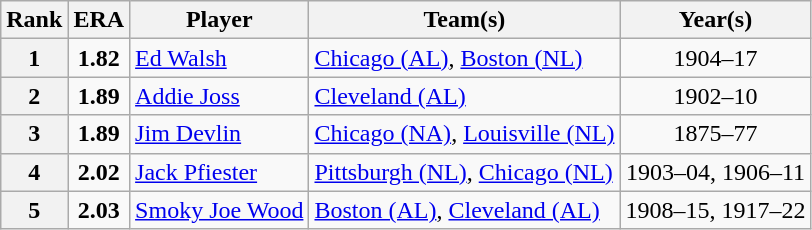<table class="wikitable">
<tr>
<th>Rank</th>
<th>ERA</th>
<th>Player</th>
<th>Team(s)</th>
<th>Year(s)</th>
</tr>
<tr>
<th>1</th>
<td align="center"><strong>1.82</strong></td>
<td><a href='#'>Ed Walsh</a></td>
<td><a href='#'>Chicago (AL)</a>, <a href='#'>Boston (NL)</a></td>
<td align="center">1904–17</td>
</tr>
<tr>
<th>2</th>
<td align="center"><strong>1.89</strong></td>
<td><a href='#'>Addie Joss</a></td>
<td><a href='#'>Cleveland (AL)</a></td>
<td align="center">1902–10</td>
</tr>
<tr>
<th>3</th>
<td align="center"><strong>1.89</strong></td>
<td><a href='#'>Jim Devlin</a></td>
<td><a href='#'>Chicago (NA)</a>, <a href='#'>Louisville (NL)</a></td>
<td align="center">1875–77</td>
</tr>
<tr>
<th>4</th>
<td align="center"><strong>2.02</strong></td>
<td><a href='#'>Jack Pfiester</a></td>
<td><a href='#'>Pittsburgh (NL)</a>, <a href='#'>Chicago (NL)</a></td>
<td align="center">1903–04, 1906–11</td>
</tr>
<tr>
<th>5</th>
<td align="center"><strong>2.03</strong></td>
<td><a href='#'>Smoky Joe Wood</a></td>
<td><a href='#'>Boston (AL)</a>, <a href='#'>Cleveland (AL)</a></td>
<td align="center">1908–15, 1917–22</td>
</tr>
</table>
